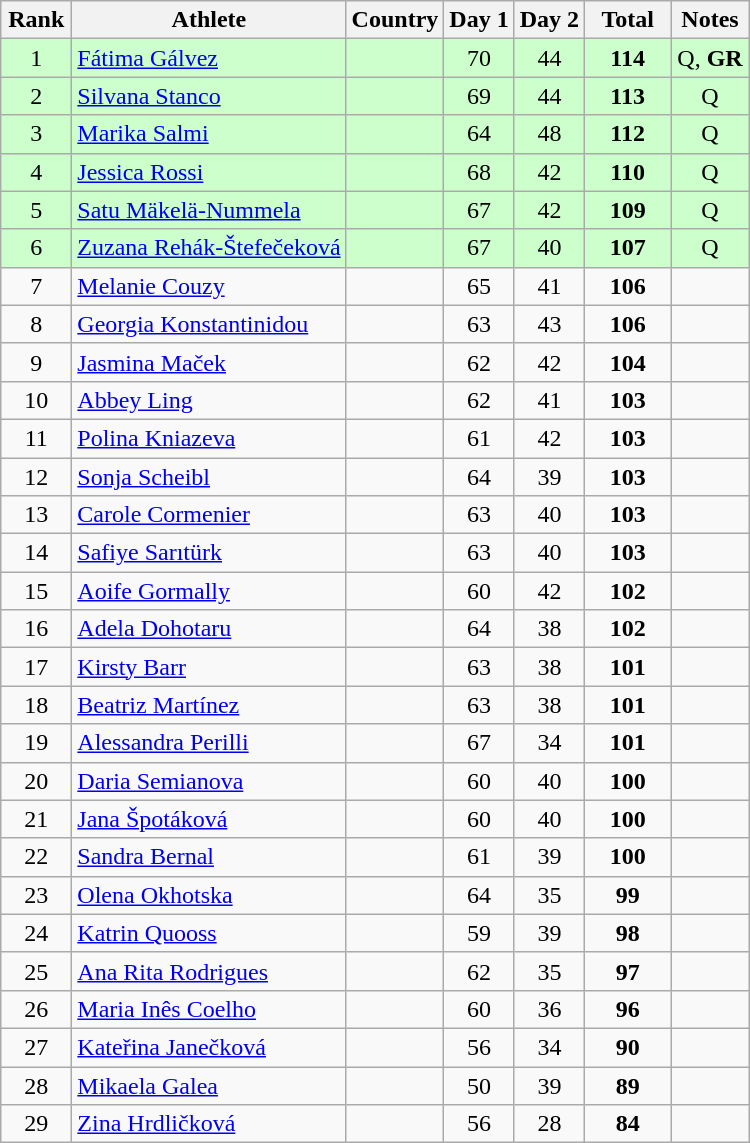<table class="wikitable sortable" style="text-align:center">
<tr>
<th width=40>Rank</th>
<th>Athlete</th>
<th>Country</th>
<th>Day 1</th>
<th>Day 2</th>
<th width=50>Total</th>
<th width=45>Notes</th>
</tr>
<tr bgcolor=ccffcc>
<td>1</td>
<td align=left><a href='#'>Fátima Gálvez</a></td>
<td align=left></td>
<td>70</td>
<td>44</td>
<td><strong>114</strong></td>
<td>Q, <strong>GR</strong></td>
</tr>
<tr bgcolor=ccffcc>
<td>2</td>
<td align=left><a href='#'>Silvana Stanco</a></td>
<td align=left></td>
<td>69</td>
<td>44</td>
<td><strong>113</strong></td>
<td>Q</td>
</tr>
<tr bgcolor=ccffcc>
<td>3</td>
<td align=left><a href='#'>Marika Salmi</a></td>
<td align=left></td>
<td>64</td>
<td>48</td>
<td><strong>112</strong></td>
<td>Q</td>
</tr>
<tr bgcolor=ccffcc>
<td>4</td>
<td align=left><a href='#'>Jessica Rossi</a></td>
<td align=left></td>
<td>68</td>
<td>42</td>
<td><strong>110</strong></td>
<td>Q</td>
</tr>
<tr bgcolor=ccffcc>
<td>5</td>
<td align=left><a href='#'>Satu Mäkelä-Nummela</a></td>
<td align=left></td>
<td>67</td>
<td>42</td>
<td><strong>109</strong></td>
<td>Q</td>
</tr>
<tr bgcolor=ccffcc>
<td>6</td>
<td align=left><a href='#'>Zuzana Rehák-Štefečeková</a></td>
<td align=left></td>
<td>67</td>
<td>40</td>
<td><strong>107</strong></td>
<td>Q</td>
</tr>
<tr>
<td>7</td>
<td align=left><a href='#'>Melanie Couzy</a></td>
<td align=left></td>
<td>65</td>
<td>41</td>
<td><strong>106</strong></td>
<td></td>
</tr>
<tr>
<td>8</td>
<td align=left><a href='#'>Georgia Konstantinidou</a></td>
<td align=left></td>
<td>63</td>
<td>43</td>
<td><strong>106</strong></td>
<td></td>
</tr>
<tr>
<td>9</td>
<td align=left><a href='#'>Jasmina Maček</a></td>
<td align=left></td>
<td>62</td>
<td>42</td>
<td><strong>104</strong></td>
<td></td>
</tr>
<tr>
<td>10</td>
<td align=left><a href='#'>Abbey Ling</a></td>
<td align=left></td>
<td>62</td>
<td>41</td>
<td><strong>103</strong></td>
<td></td>
</tr>
<tr>
<td>11</td>
<td align=left><a href='#'>Polina Kniazeva</a></td>
<td align=left></td>
<td>61</td>
<td>42</td>
<td><strong>103</strong></td>
<td></td>
</tr>
<tr>
<td>12</td>
<td align=left><a href='#'>Sonja Scheibl</a></td>
<td align=left></td>
<td>64</td>
<td>39</td>
<td><strong>103</strong></td>
<td></td>
</tr>
<tr>
<td>13</td>
<td align=left><a href='#'>Carole Cormenier</a></td>
<td align=left></td>
<td>63</td>
<td>40</td>
<td><strong>103</strong></td>
<td></td>
</tr>
<tr>
<td>14</td>
<td align=left><a href='#'>Safiye Sarıtürk</a></td>
<td align=left></td>
<td>63</td>
<td>40</td>
<td><strong>103</strong></td>
<td></td>
</tr>
<tr>
<td>15</td>
<td align=left><a href='#'>Aoife Gormally</a></td>
<td align=left></td>
<td>60</td>
<td>42</td>
<td><strong>102</strong></td>
<td></td>
</tr>
<tr>
<td>16</td>
<td align=left><a href='#'>Adela Dohotaru</a></td>
<td align=left></td>
<td>64</td>
<td>38</td>
<td><strong>102</strong></td>
<td></td>
</tr>
<tr>
<td>17</td>
<td align=left><a href='#'>Kirsty Barr</a></td>
<td align=left></td>
<td>63</td>
<td>38</td>
<td><strong>101</strong></td>
<td></td>
</tr>
<tr>
<td>18</td>
<td align=left><a href='#'>Beatriz Martínez</a></td>
<td align=left></td>
<td>63</td>
<td>38</td>
<td><strong>101</strong></td>
<td></td>
</tr>
<tr>
<td>19</td>
<td align=left><a href='#'>Alessandra Perilli</a></td>
<td align=left></td>
<td>67</td>
<td>34</td>
<td><strong>101</strong></td>
<td></td>
</tr>
<tr>
<td>20</td>
<td align=left><a href='#'>Daria Semianova</a></td>
<td align=left></td>
<td>60</td>
<td>40</td>
<td><strong>100</strong></td>
<td></td>
</tr>
<tr>
<td>21</td>
<td align=left><a href='#'>Jana Špotáková</a></td>
<td align=left></td>
<td>60</td>
<td>40</td>
<td><strong>100</strong></td>
<td></td>
</tr>
<tr>
<td>22</td>
<td align=left><a href='#'>Sandra Bernal</a></td>
<td align=left></td>
<td>61</td>
<td>39</td>
<td><strong>100</strong></td>
<td></td>
</tr>
<tr>
<td>23</td>
<td align=left><a href='#'>Olena Okhotska</a></td>
<td align=left></td>
<td>64</td>
<td>35</td>
<td><strong>99</strong></td>
<td></td>
</tr>
<tr>
<td>24</td>
<td align=left><a href='#'>Katrin Quooss</a></td>
<td align=left></td>
<td>59</td>
<td>39</td>
<td><strong>98</strong></td>
<td></td>
</tr>
<tr>
<td>25</td>
<td align=left><a href='#'>Ana Rita Rodrigues</a></td>
<td align=left></td>
<td>62</td>
<td>35</td>
<td><strong>97</strong></td>
<td></td>
</tr>
<tr>
<td>26</td>
<td align=left><a href='#'>Maria Inês Coelho</a></td>
<td align=left></td>
<td>60</td>
<td>36</td>
<td><strong>96</strong></td>
<td></td>
</tr>
<tr>
<td>27</td>
<td align=left><a href='#'>Kateřina Janečková</a></td>
<td align=left></td>
<td>56</td>
<td>34</td>
<td><strong>90</strong></td>
<td></td>
</tr>
<tr>
<td>28</td>
<td align=left><a href='#'>Mikaela Galea</a></td>
<td align=left></td>
<td>50</td>
<td>39</td>
<td><strong>89</strong></td>
<td></td>
</tr>
<tr>
<td>29</td>
<td align=left><a href='#'>Zina Hrdličková</a></td>
<td align=left></td>
<td>56</td>
<td>28</td>
<td><strong>84</strong></td>
<td></td>
</tr>
</table>
